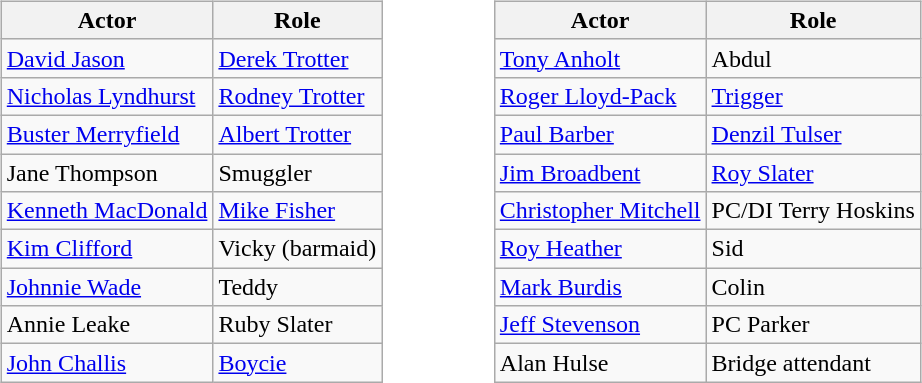<table>
<tr>
<td valign="top"><br><table class="wikitable">
<tr>
<th>Actor</th>
<th>Role</th>
</tr>
<tr>
<td><a href='#'>David Jason</a></td>
<td><a href='#'>Derek Trotter</a></td>
</tr>
<tr>
<td><a href='#'>Nicholas Lyndhurst</a></td>
<td><a href='#'>Rodney Trotter</a></td>
</tr>
<tr>
<td><a href='#'>Buster Merryfield</a></td>
<td><a href='#'>Albert Trotter</a></td>
</tr>
<tr>
<td>Jane Thompson</td>
<td>Smuggler</td>
</tr>
<tr>
<td><a href='#'>Kenneth MacDonald</a></td>
<td><a href='#'>Mike Fisher</a></td>
</tr>
<tr>
<td><a href='#'>Kim Clifford</a></td>
<td>Vicky (barmaid)</td>
</tr>
<tr>
<td><a href='#'>Johnnie Wade</a></td>
<td>Teddy</td>
</tr>
<tr>
<td>Annie Leake</td>
<td>Ruby Slater</td>
</tr>
<tr>
<td><a href='#'>John Challis</a></td>
<td><a href='#'>Boycie</a></td>
</tr>
</table>
</td>
<td width="50"> </td>
<td valign="top"><br><table class="wikitable">
<tr>
<th>Actor</th>
<th>Role</th>
</tr>
<tr>
<td><a href='#'>Tony Anholt</a></td>
<td>Abdul</td>
</tr>
<tr>
<td><a href='#'>Roger Lloyd-Pack</a></td>
<td><a href='#'>Trigger</a></td>
</tr>
<tr>
<td><a href='#'>Paul Barber</a></td>
<td><a href='#'>Denzil Tulser</a></td>
</tr>
<tr>
<td><a href='#'>Jim Broadbent</a></td>
<td><a href='#'>Roy Slater</a></td>
</tr>
<tr>
<td><a href='#'>Christopher Mitchell</a></td>
<td>PC/DI Terry Hoskins</td>
</tr>
<tr>
<td><a href='#'>Roy Heather</a></td>
<td>Sid</td>
</tr>
<tr>
<td><a href='#'>Mark Burdis</a></td>
<td>Colin</td>
</tr>
<tr>
<td><a href='#'>Jeff Stevenson</a></td>
<td>PC Parker</td>
</tr>
<tr>
<td>Alan Hulse</td>
<td>Bridge attendant</td>
</tr>
</table>
</td>
</tr>
</table>
